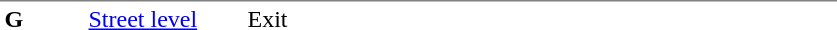<table table border=0 cellspacing=0 cellpadding=3>
<tr>
<td style="border-top:solid 1px gray;" width=50 valign=top><strong>G</strong></td>
<td style="border-top:solid 1px gray;" width=100 valign=top><a href='#'>Street level</a></td>
<td style="border-top:solid 1px gray;" width=390 valign=top>Exit</td>
</tr>
</table>
